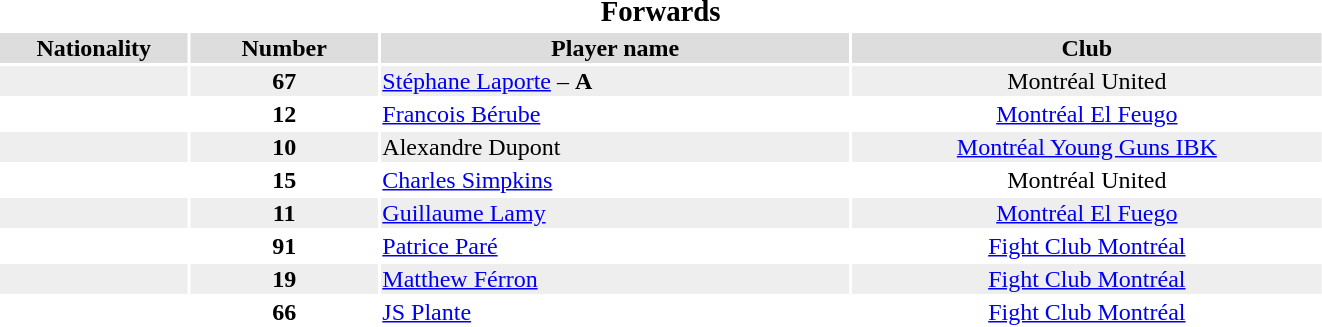<table width=70%>
<tr>
<th colspan=6><big>Forwards</big></th>
</tr>
<tr bgcolor="#dddddd">
<th width=10%>Nationality</th>
<th width=10%>Number</th>
<th width=25%>Player name</th>
<th width=25%>Club</th>
</tr>
<tr bgcolor="#eeeeee">
<td align=center></td>
<td align=center><strong>67</strong></td>
<td><a href='#'>Stéphane Laporte</a> – <strong>A</strong></td>
<td align=center>Montréal United</td>
</tr>
<tr bgcolor="#ffffff">
<td align=center></td>
<td align=center><strong>12</strong></td>
<td><a href='#'>Francois Bérube</a></td>
<td align=center><a href='#'>Montréal El Feugo</a></td>
</tr>
<tr bgcolor="#eeeeee">
<td align=center></td>
<td align=center><strong>10</strong></td>
<td>Alexandre Dupont</td>
<td align=center><a href='#'>Montréal Young Guns IBK</a></td>
</tr>
<tr bgcolor="#ffffff">
<td align=center></td>
<td align=center><strong>15</strong></td>
<td><a href='#'>Charles Simpkins</a></td>
<td align=center>Montréal United</td>
</tr>
<tr bgcolor="#eeeeee">
<td align=center></td>
<td align=center><strong>11</strong></td>
<td><a href='#'>Guillaume Lamy</a></td>
<td align=center><a href='#'>Montréal El Fuego</a></td>
</tr>
<tr bgcolor="#ffffff">
<td align=center></td>
<td align=center><strong>91</strong></td>
<td><a href='#'>Patrice Paré</a></td>
<td align=center><a href='#'>Fight Club Montréal</a></td>
</tr>
<tr bgcolor="#eeeeee">
<td align=center></td>
<td align=center><strong>19</strong></td>
<td><a href='#'>Matthew Férron</a></td>
<td align=center><a href='#'>Fight Club Montréal</a></td>
</tr>
<tr bgcolor="#ffffff">
<td align=center></td>
<td align=center><strong>66</strong></td>
<td><a href='#'>JS Plante</a></td>
<td align=center><a href='#'>Fight Club Montréal</a></td>
</tr>
</table>
